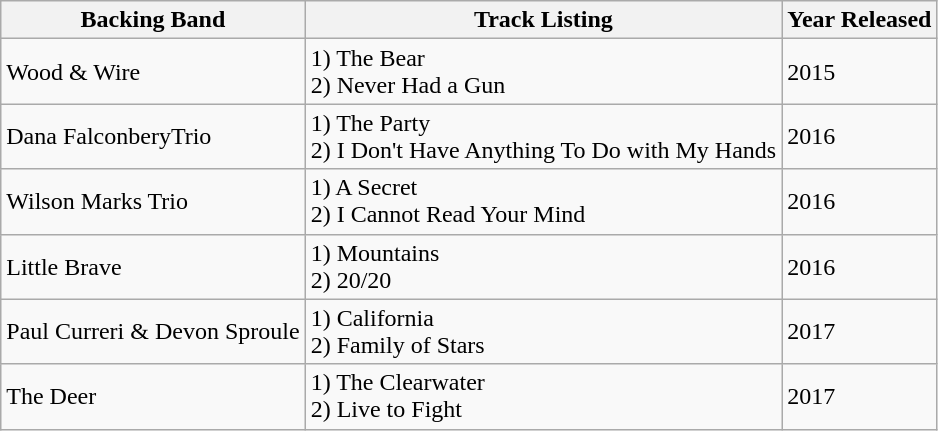<table class="wikitable">
<tr>
<th>Backing Band</th>
<th>Track Listing</th>
<th>Year Released</th>
</tr>
<tr>
<td>Wood & Wire</td>
<td>1) The Bear<br>2) Never Had a Gun</td>
<td>2015</td>
</tr>
<tr>
<td>Dana FalconberyTrio</td>
<td>1) The Party<br>2) I Don't Have Anything To Do with My Hands</td>
<td>2016</td>
</tr>
<tr>
<td>Wilson Marks Trio</td>
<td>1) A Secret<br>2) I Cannot Read Your Mind</td>
<td>2016</td>
</tr>
<tr>
<td>Little Brave</td>
<td>1) Mountains<br>2) 20/20</td>
<td>2016</td>
</tr>
<tr>
<td>Paul Curreri & Devon Sproule</td>
<td>1) California<br>2) Family of Stars</td>
<td>2017</td>
</tr>
<tr>
<td>The Deer</td>
<td>1) The Clearwater<br>2) Live to Fight</td>
<td>2017</td>
</tr>
</table>
